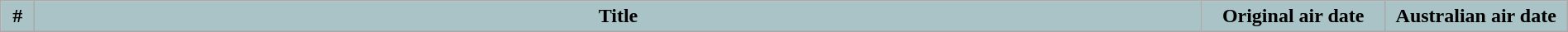<table class="wikitable plainrowheaders" style="width:100%; margin:auto; background:#fff;">
<tr>
<th style="width:20px; background:#a9c3c7;">#</th>
<th style="background:#A9C3C7">Title</th>
<th style="background:#a9c3c7; width:140px;">Original air date</th>
<th style="background:#a9c3c7; width:140px;">Australian air date<br>


</th>
</tr>
</table>
